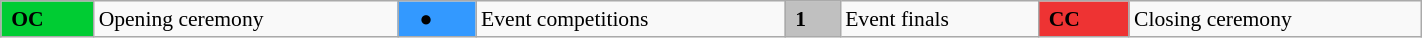<table class="wikitable"  style="margin:0.5em auto; font-size:90%; position:relative; width:75%;">
<tr>
<td style="background:#0c3;"> <strong>OC</strong> </td>
<td>Opening ceremony</td>
<td style="background:#39f;">  ● </td>
<td>Event competitions</td>
<td style="background:silver;"> <strong>1</strong> </td>
<td>Event finals</td>
<td style="background:#e33;"> <strong>CC</strong> </td>
<td>Closing ceremony</td>
</tr>
</table>
